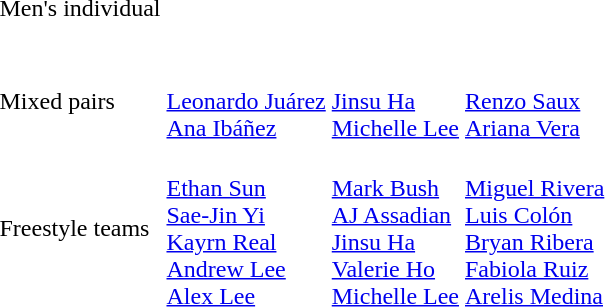<table>
<tr>
<td rowspan=2>Men's individual<br></td>
<td rowspan=2></td>
<td rowspan=2></td>
<td></td>
</tr>
<tr>
<td></td>
</tr>
<tr>
<td rowspan=2><br></td>
<td rowspan=2></td>
<td rowspan=2></td>
<td></td>
</tr>
<tr>
<td></td>
</tr>
<tr>
<td>Mixed pairs<br></td>
<td><br><a href='#'>Leonardo Juárez</a><br><a href='#'>Ana Ibáñez</a></td>
<td><br><a href='#'>Jinsu Ha</a><br><a href='#'>Michelle Lee</a></td>
<td><br><a href='#'>Renzo Saux</a><br><a href='#'>Ariana Vera</a></td>
</tr>
<tr>
<td>Freestyle teams<br></td>
<td><br><a href='#'>Ethan Sun</a><br><a href='#'>Sae-Jin Yi</a><br><a href='#'>Kayrn Real</a><br><a href='#'>Andrew Lee</a><br><a href='#'>Alex Lee</a></td>
<td><br><a href='#'>Mark Bush</a><br><a href='#'>AJ Assadian</a><br><a href='#'>Jinsu Ha</a><br><a href='#'>Valerie Ho</a><br><a href='#'>Michelle Lee</a></td>
<td><br><a href='#'>Miguel Rivera</a><br><a href='#'>Luis Colón</a><br><a href='#'>Bryan Ribera</a><br><a href='#'>Fabiola Ruiz</a><br><a href='#'>Arelis Medina</a></td>
</tr>
</table>
